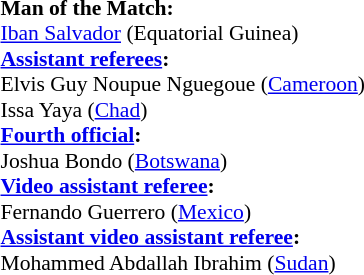<table style="width:100%; font-size:90%;">
<tr>
<td><br><strong>Man of the Match:</strong>
<br><a href='#'>Iban Salvador</a> (Equatorial Guinea)<br><strong><a href='#'>Assistant referees</a>:</strong>
<br>Elvis Guy Noupue Nguegoue (<a href='#'>Cameroon</a>)
<br>Issa Yaya (<a href='#'>Chad</a>)
<br><strong><a href='#'>Fourth official</a>:</strong>
<br>Joshua Bondo (<a href='#'>Botswana</a>)
<br><strong><a href='#'>Video assistant referee</a>:</strong>
<br>Fernando Guerrero (<a href='#'>Mexico</a>)
<br><strong><a href='#'>Assistant video assistant referee</a>:</strong>
<br>Mohammed Abdallah Ibrahim (<a href='#'>Sudan</a>)</td>
</tr>
</table>
